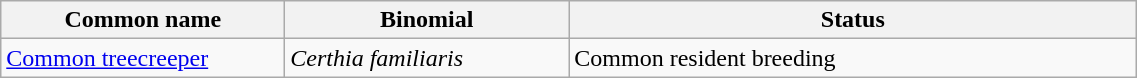<table width=60% class="wikitable">
<tr>
<th width=25%>Common name</th>
<th width=25%>Binomial</th>
<th width=50%>Status</th>
</tr>
<tr>
<td><a href='#'>Common treecreeper</a></td>
<td><em>Certhia familiaris</em></td>
<td>Common resident breeding</td>
</tr>
</table>
